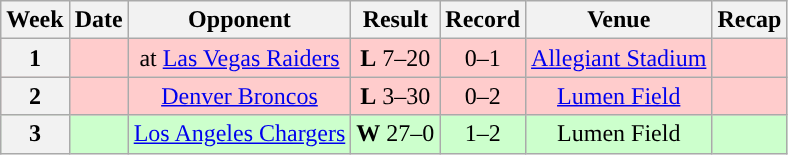<table class="wikitable" style="text-align:center">
<tr>
<th>Week</th>
<th>Date</th>
<th>Opponent</th>
<th>Result</th>
<th>Record</th>
<th>Venue</th>
<th>Recap</th>
</tr>
<tr style="background:#fcc">
<th>1</th>
<td></td>
<td>at <a href='#'>Las Vegas Raiders</a></td>
<td><strong>L</strong> 7–20</td>
<td>0–1</td>
<td><a href='#'>Allegiant Stadium</a></td>
<td></td>
</tr>
<tr style="background:#fcc">
<th>2</th>
<td></td>
<td><a href='#'>Denver Broncos</a></td>
<td><strong>L</strong> 3–30</td>
<td>0–2</td>
<td><a href='#'>Lumen Field</a></td>
<td></td>
</tr>
<tr style="background:#cfc">
<th>3</th>
<td></td>
<td><a href='#'>Los Angeles Chargers</a></td>
<td><strong>W</strong> 27–0</td>
<td>1–2</td>
<td>Lumen Field</td>
<td></td>
</tr>
</table>
